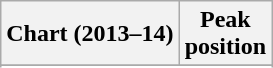<table class="wikitable sortable plainrowheaders">
<tr>
<th>Chart (2013–14)</th>
<th>Peak<br>position</th>
</tr>
<tr>
</tr>
<tr>
</tr>
</table>
